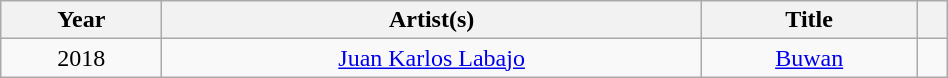<table class="wikitable"  style="text-align:center; width:50%;">
<tr>
<th>Year</th>
<th>Artist(s)</th>
<th>Title</th>
<th></th>
</tr>
<tr>
<td>2018</td>
<td><a href='#'>Juan Karlos Labajo</a></td>
<td><a href='#'>Buwan</a></td>
<td></td>
</tr>
</table>
